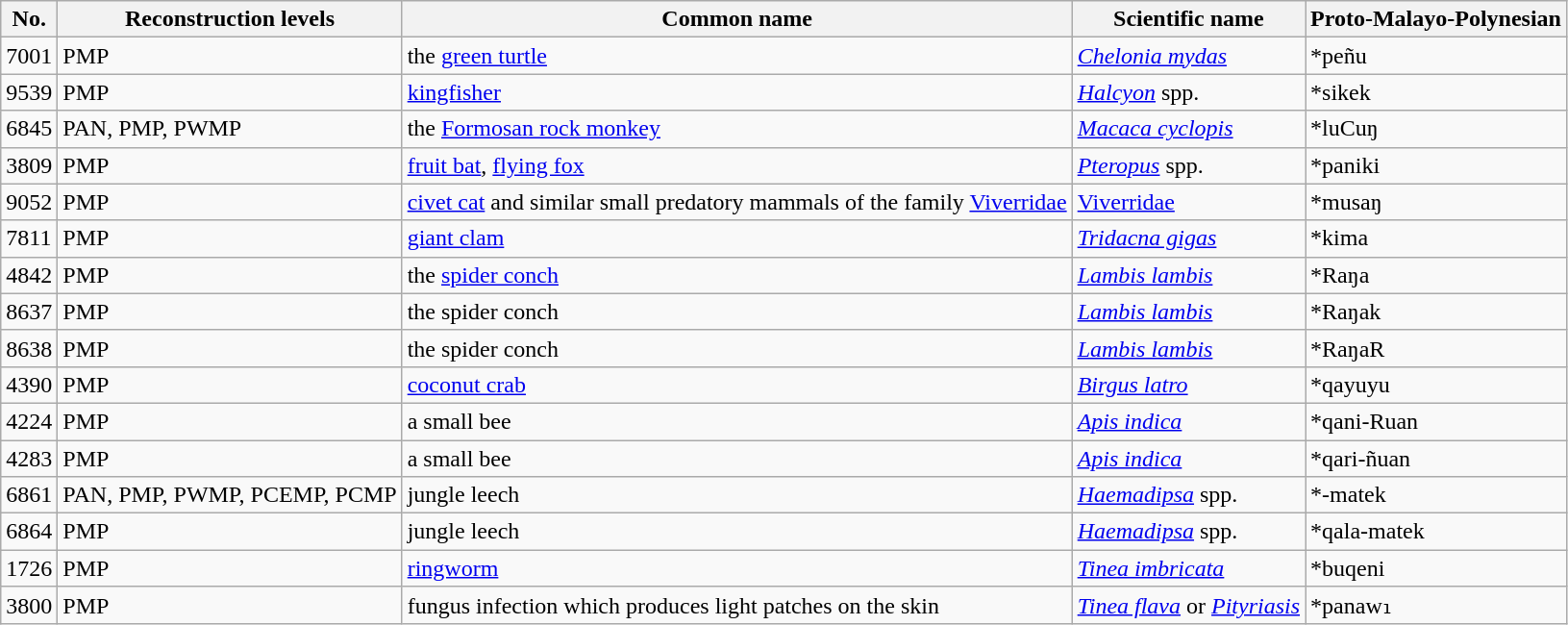<table class="wikitable sortable">
<tr>
<th>No.</th>
<th>Reconstruction levels</th>
<th>Common name</th>
<th>Scientific name</th>
<th>Proto-Malayo-Polynesian</th>
</tr>
<tr>
<td>7001</td>
<td>PMP</td>
<td>the <a href='#'>green turtle</a></td>
<td><em><a href='#'>Chelonia mydas</a></em></td>
<td>*peñu</td>
</tr>
<tr>
<td>9539</td>
<td>PMP</td>
<td><a href='#'>kingfisher</a></td>
<td><em><a href='#'>Halcyon</a></em> spp.</td>
<td>*sikek</td>
</tr>
<tr>
<td>6845</td>
<td>PAN, PMP, PWMP</td>
<td>the <a href='#'>Formosan rock monkey</a></td>
<td><em><a href='#'>Macaca cyclopis</a></em></td>
<td>*luCuŋ</td>
</tr>
<tr>
<td>3809</td>
<td>PMP</td>
<td><a href='#'>fruit bat</a>, <a href='#'>flying fox</a></td>
<td><em><a href='#'>Pteropus</a></em> spp.</td>
<td>*paniki</td>
</tr>
<tr>
<td>9052</td>
<td>PMP</td>
<td><a href='#'>civet cat</a> and similar small predatory mammals of the family <a href='#'>Viverridae</a></td>
<td><a href='#'>Viverridae</a></td>
<td>*musaŋ</td>
</tr>
<tr>
<td>7811</td>
<td>PMP</td>
<td><a href='#'>giant clam</a></td>
<td><em><a href='#'>Tridacna gigas</a></em></td>
<td>*kima</td>
</tr>
<tr>
<td>4842</td>
<td>PMP</td>
<td>the <a href='#'>spider conch</a></td>
<td><em><a href='#'>Lambis lambis</a></em></td>
<td>*Raŋa</td>
</tr>
<tr>
<td>8637</td>
<td>PMP</td>
<td>the spider conch</td>
<td><em><a href='#'>Lambis lambis</a></em></td>
<td>*Raŋak</td>
</tr>
<tr>
<td>8638</td>
<td>PMP</td>
<td>the spider conch</td>
<td><em><a href='#'>Lambis lambis</a></em></td>
<td>*RaŋaR</td>
</tr>
<tr>
<td>4390</td>
<td>PMP</td>
<td><a href='#'>coconut crab</a></td>
<td><em><a href='#'>Birgus latro</a></em></td>
<td>*qayuyu</td>
</tr>
<tr>
<td>4224</td>
<td>PMP</td>
<td>a small bee</td>
<td><em><a href='#'>Apis indica</a></em></td>
<td>*qani-Ruan</td>
</tr>
<tr>
<td>4283</td>
<td>PMP</td>
<td>a small bee</td>
<td><em><a href='#'>Apis indica</a></em></td>
<td>*qari-ñuan</td>
</tr>
<tr>
<td>6861</td>
<td>PAN, PMP, PWMP, PCEMP, PCMP</td>
<td>jungle leech</td>
<td><em><a href='#'>Haemadipsa</a></em> spp.</td>
<td>*-matek</td>
</tr>
<tr>
<td>6864</td>
<td>PMP</td>
<td>jungle leech</td>
<td><em><a href='#'>Haemadipsa</a></em> spp.</td>
<td>*qala-matek</td>
</tr>
<tr>
<td>1726</td>
<td>PMP</td>
<td><a href='#'>ringworm</a></td>
<td><em><a href='#'>Tinea imbricata</a></em></td>
<td>*buqeni</td>
</tr>
<tr>
<td>3800</td>
<td>PMP</td>
<td>fungus infection which produces light patches on the skin</td>
<td><em><a href='#'>Tinea flava</a></em> or <em><a href='#'>Pityriasis</a></em></td>
<td>*panaw₁</td>
</tr>
</table>
